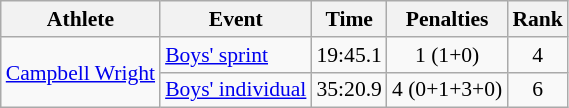<table class="wikitable" style="font-size:90%">
<tr>
<th>Athlete</th>
<th>Event</th>
<th>Time</th>
<th>Penalties</th>
<th>Rank</th>
</tr>
<tr align=center>
<td align=left rowspan=2><a href='#'>Campbell Wright</a></td>
<td align=left><a href='#'>Boys' sprint</a></td>
<td>19:45.1</td>
<td>1 (1+0)</td>
<td>4</td>
</tr>
<tr align=center>
<td align=left><a href='#'>Boys' individual</a></td>
<td>35:20.9</td>
<td>4 (0+1+3+0)</td>
<td>6</td>
</tr>
</table>
